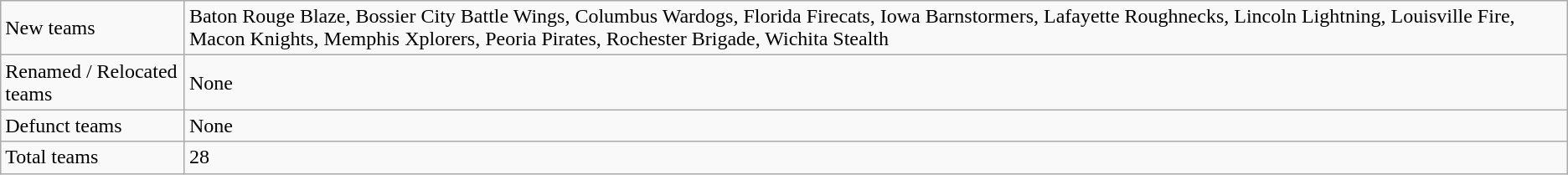<table class="wikitable">
<tr>
<td>New teams</td>
<td>Baton Rouge Blaze, Bossier City Battle Wings, Columbus Wardogs, Florida Firecats, Iowa Barnstormers, Lafayette Roughnecks, Lincoln Lightning, Louisville Fire, Macon Knights, Memphis Xplorers, Peoria Pirates, Rochester Brigade, Wichita Stealth</td>
</tr>
<tr>
<td>Renamed / Relocated teams</td>
<td>None</td>
</tr>
<tr>
<td>Defunct teams</td>
<td>None</td>
</tr>
<tr>
<td>Total teams</td>
<td>28</td>
</tr>
</table>
